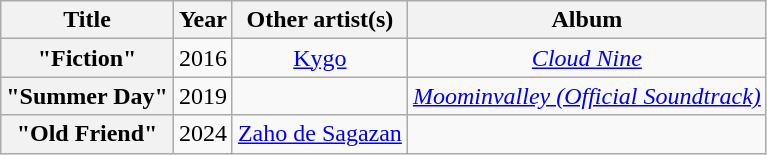<table class="wikitable plainrowheaders" style="text-align:center;">
<tr>
<th scope="col">Title</th>
<th scope="col">Year</th>
<th scope="col">Other artist(s)</th>
<th scope="col">Album</th>
</tr>
<tr>
<th scope="row">"Fiction"</th>
<td>2016</td>
<td><a href='#'>Kygo</a></td>
<td><em><a href='#'>Cloud Nine</a></em></td>
</tr>
<tr>
<th scope="row">"Summer Day"</th>
<td>2019</td>
<td></td>
<td><em><a href='#'>Moominvalley (Official Soundtrack)</a></em></td>
</tr>
<tr>
<th scope=row>"Old Friend"</th>
<td>2024</td>
<td><a href='#'>Zaho de Sagazan</a></td>
<td><em></em></td>
</tr>
</table>
